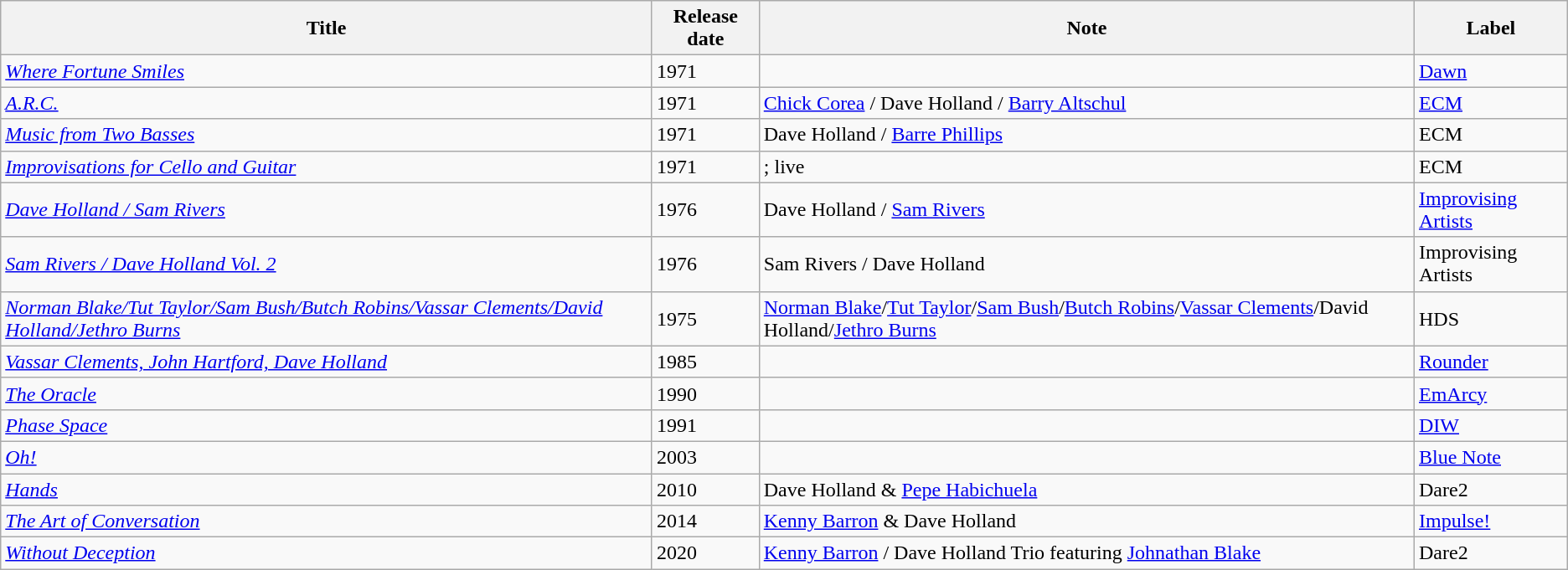<table class="wikitable sortable">
<tr>
<th>Title</th>
<th>Release date</th>
<th>Note</th>
<th>Label</th>
</tr>
<tr>
<td><em><a href='#'>Where Fortune Smiles</a></em></td>
<td>1971</td>
<td></td>
<td><a href='#'>Dawn</a></td>
</tr>
<tr>
<td><em><a href='#'>A.R.C.</a></em></td>
<td>1971</td>
<td><a href='#'>Chick Corea</a> / Dave Holland / <a href='#'>Barry Altschul</a></td>
<td><a href='#'>ECM</a></td>
</tr>
<tr>
<td><em><a href='#'>Music from Two Basses</a></em></td>
<td>1971</td>
<td>Dave Holland / <a href='#'>Barre Phillips</a></td>
<td>ECM</td>
</tr>
<tr>
<td><em><a href='#'>Improvisations for Cello and Guitar</a></em></td>
<td>1971</td>
<td>; live</td>
<td>ECM</td>
</tr>
<tr>
<td><em><a href='#'>Dave Holland / Sam Rivers</a></em></td>
<td>1976</td>
<td>Dave Holland / <a href='#'>Sam Rivers</a></td>
<td><a href='#'>Improvising Artists</a></td>
</tr>
<tr>
<td><em><a href='#'>Sam Rivers / Dave Holland Vol. 2</a></em></td>
<td>1976</td>
<td>Sam Rivers / Dave Holland</td>
<td>Improvising Artists</td>
</tr>
<tr>
<td><em><a href='#'>Norman Blake/Tut Taylor/Sam Bush/Butch Robins/Vassar Clements/David Holland/Jethro Burns</a></em></td>
<td>1975</td>
<td><a href='#'>Norman Blake</a>/<a href='#'>Tut Taylor</a>/<a href='#'>Sam Bush</a>/<a href='#'>Butch Robins</a>/<a href='#'>Vassar Clements</a>/David Holland/<a href='#'>Jethro Burns</a></td>
<td>HDS</td>
</tr>
<tr>
<td><em><a href='#'>Vassar Clements, John Hartford, Dave Holland</a></em></td>
<td>1985</td>
<td></td>
<td><a href='#'>Rounder</a></td>
</tr>
<tr>
<td><em><a href='#'>The Oracle</a></em></td>
<td>1990</td>
<td></td>
<td><a href='#'>EmArcy</a></td>
</tr>
<tr>
<td><em><a href='#'>Phase Space</a></em></td>
<td>1991</td>
<td></td>
<td><a href='#'>DIW</a></td>
</tr>
<tr>
<td><em><a href='#'>Oh!</a></em></td>
<td>2003</td>
<td></td>
<td><a href='#'>Blue Note</a></td>
</tr>
<tr>
<td><em><a href='#'>Hands</a></em></td>
<td>2010</td>
<td>Dave Holland & <a href='#'>Pepe Habichuela</a></td>
<td>Dare2</td>
</tr>
<tr>
<td><em><a href='#'>The Art of Conversation</a></em></td>
<td>2014</td>
<td><a href='#'>Kenny Barron</a> & Dave Holland</td>
<td><a href='#'>Impulse!</a></td>
</tr>
<tr>
<td><em><a href='#'>Without Deception</a></em></td>
<td>2020</td>
<td><a href='#'>Kenny Barron</a> / Dave Holland Trio featuring <a href='#'>Johnathan Blake</a></td>
<td>Dare2</td>
</tr>
</table>
